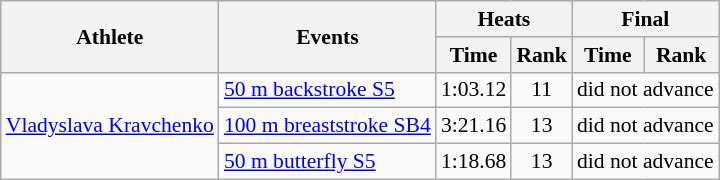<table class=wikitable style="font-size:90%">
<tr>
<th rowspan=2>Athlete</th>
<th rowspan=2>Events</th>
<th colspan="2">Heats</th>
<th colspan="2">Final</th>
</tr>
<tr>
<th scope="col">Time</th>
<th scope="col">Rank</th>
<th scope="col">Time</th>
<th scope="col">Rank</th>
</tr>
<tr align=center>
<td align=left rowspan=3><a href='#'>Vladyslava Kravchenko</a></td>
<td align=left><a href='#'>50 m backstroke S5</a></td>
<td>1:03.12</td>
<td>11</td>
<td colspan=2>did not advance</td>
</tr>
<tr align=center>
<td align=left><a href='#'>100 m breaststroke SB4</a></td>
<td>3:21.16</td>
<td>13</td>
<td colspan=2>did not advance</td>
</tr>
<tr align=center>
<td align=left><a href='#'>50 m butterfly S5</a></td>
<td>1:18.68</td>
<td>13</td>
<td colspan=2>did not advance</td>
</tr>
</table>
